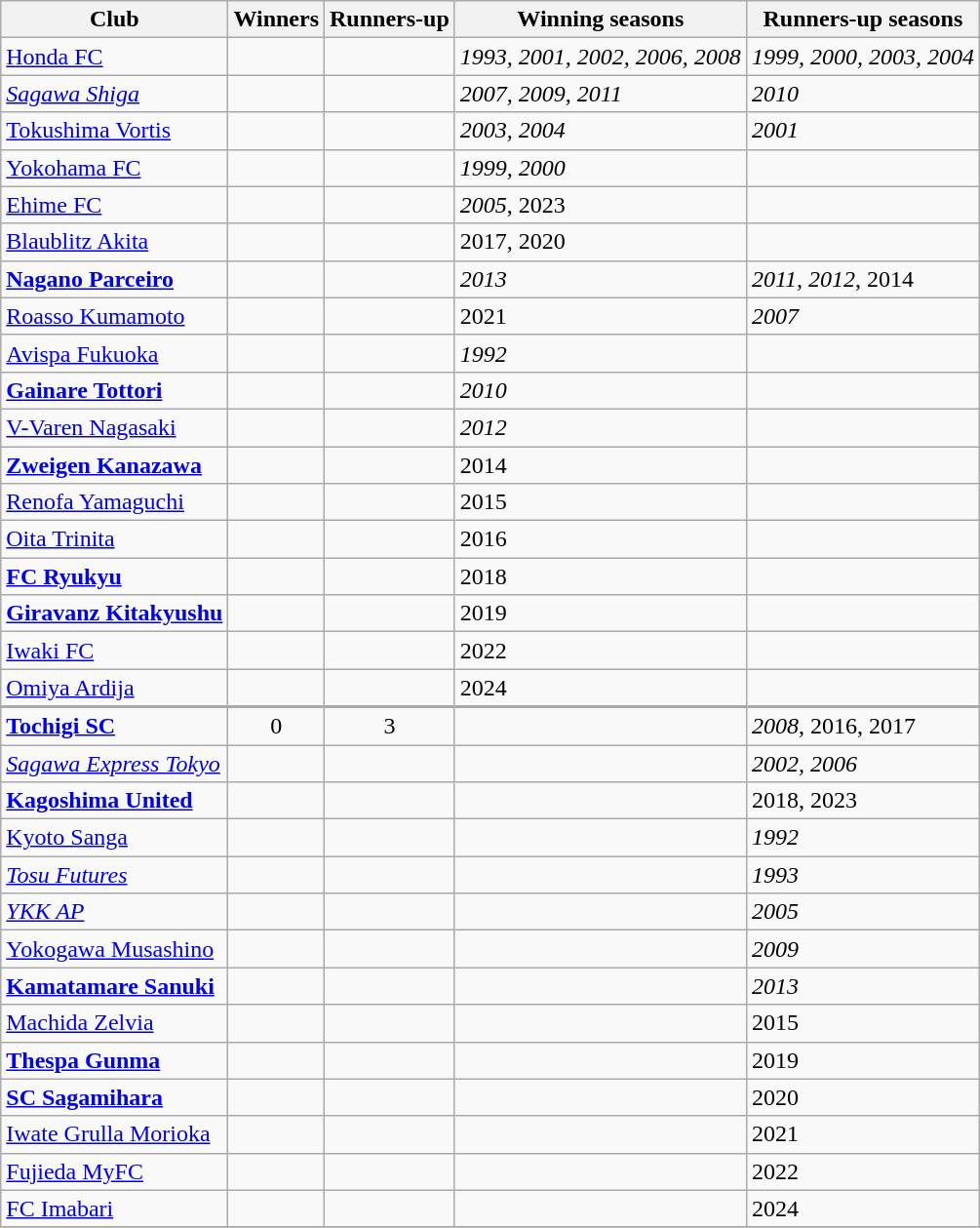<table class="wikitable">
<tr>
<th>Club</th>
<th>Winners</th>
<th>Runners-up</th>
<th>Winning seasons</th>
<th>Runners-up seasons</th>
</tr>
<tr>
<td><a href='#'>Honda FC</a></td>
<td></td>
<td></td>
<td><em>1993, 2001, 2002, 2006, 2008</em></td>
<td><em>1999, 2000, 2003, 2004</em></td>
</tr>
<tr>
<td><em><a href='#'>Sagawa Shiga</a></em></td>
<td></td>
<td></td>
<td><em>2007, 2009, 2011</em></td>
<td><em>2010</em></td>
</tr>
<tr>
<td><a href='#'>Tokushima Vortis</a></td>
<td></td>
<td></td>
<td><em>2003, 2004</em></td>
<td><em>2001</em></td>
</tr>
<tr>
<td><a href='#'>Yokohama FC</a></td>
<td></td>
<td></td>
<td><em>1999, 2000</em></td>
<td></td>
</tr>
<tr>
<td><a href='#'>Ehime FC</a></td>
<td></td>
<td></td>
<td><em>2005</em>, 2023</td>
<td></td>
</tr>
<tr>
<td><a href='#'>Blaublitz Akita</a></td>
<td></td>
<td></td>
<td>2017, 2020</td>
<td></td>
</tr>
<tr>
<td><strong><a href='#'>Nagano Parceiro</a></strong></td>
<td></td>
<td></td>
<td><em>2013</em></td>
<td><em>2011, 2012</em>, 2014</td>
</tr>
<tr>
<td><a href='#'>Roasso Kumamoto</a></td>
<td></td>
<td></td>
<td>2021</td>
<td><em>2007</em></td>
</tr>
<tr>
<td><a href='#'>Avispa Fukuoka</a></td>
<td></td>
<td></td>
<td><em>1992</em></td>
<td></td>
</tr>
<tr>
<td><strong><a href='#'>Gainare Tottori</a></strong></td>
<td></td>
<td></td>
<td><em>2010</em></td>
<td></td>
</tr>
<tr>
<td><a href='#'>V-Varen Nagasaki</a></td>
<td></td>
<td></td>
<td><em>2012</em></td>
<td></td>
</tr>
<tr>
<td><strong><a href='#'>Zweigen Kanazawa</a></strong></td>
<td></td>
<td></td>
<td>2014</td>
<td></td>
</tr>
<tr>
<td><a href='#'>Renofa Yamaguchi</a></td>
<td></td>
<td></td>
<td>2015</td>
<td></td>
</tr>
<tr>
<td><a href='#'>Oita Trinita</a></td>
<td></td>
<td></td>
<td>2016</td>
<td></td>
</tr>
<tr>
<td><strong><a href='#'>FC Ryukyu</a></strong></td>
<td></td>
<td></td>
<td>2018</td>
<td></td>
</tr>
<tr>
<td><strong><a href='#'>Giravanz Kitakyushu</a></strong></td>
<td></td>
<td></td>
<td>2019</td>
<td></td>
</tr>
<tr>
<td><a href='#'>Iwaki FC</a></td>
<td></td>
<td></td>
<td>2022</td>
<td></td>
</tr>
<tr>
<td><a href='#'>Omiya Ardija</a></td>
<td></td>
<td></td>
<td>2024</td>
<td></td>
</tr>
<tr>
<td style="border-top-width: 2px;"><strong><a href='#'>Tochigi SC</a></strong></td>
<td style="border-top-width: 2px;" align=center>0</td>
<td style="border-top-width: 2px;" align=center>3</td>
<td style="border-top-width: 2px;"></td>
<td style="border-top-width: 2px;"><em>2008</em>, 2016, 2017</td>
</tr>
<tr>
<td><em><a href='#'>Sagawa Express Tokyo</a></em></td>
<td></td>
<td></td>
<td></td>
<td><em>2002, 2006</em></td>
</tr>
<tr>
<td><strong><a href='#'>Kagoshima United</a></strong></td>
<td></td>
<td></td>
<td></td>
<td>2018, 2023</td>
</tr>
<tr>
<td><a href='#'>Kyoto Sanga</a></td>
<td></td>
<td></td>
<td></td>
<td><em>1992</em></td>
</tr>
<tr>
<td><em><a href='#'>Tosu Futures</a></em></td>
<td></td>
<td></td>
<td></td>
<td><em>1993</em></td>
</tr>
<tr>
<td><em><a href='#'>YKK AP</a></em></td>
<td></td>
<td></td>
<td></td>
<td><em>2005</em></td>
</tr>
<tr>
<td><a href='#'>Yokogawa Musashino</a></td>
<td></td>
<td></td>
<td></td>
<td><em>2009</em></td>
</tr>
<tr>
<td><strong><a href='#'>Kamatamare Sanuki</a></strong></td>
<td></td>
<td></td>
<td></td>
<td><em>2013</em></td>
</tr>
<tr>
<td><a href='#'>Machida Zelvia</a></td>
<td></td>
<td></td>
<td></td>
<td>2015</td>
</tr>
<tr>
<td><strong><a href='#'>Thespa Gunma</a></strong></td>
<td></td>
<td></td>
<td></td>
<td>2019</td>
</tr>
<tr>
<td><strong><a href='#'>SC Sagamihara</a></strong></td>
<td></td>
<td></td>
<td></td>
<td>2020</td>
</tr>
<tr>
<td><a href='#'>Iwate Grulla Morioka</a></td>
<td></td>
<td></td>
<td></td>
<td>2021</td>
</tr>
<tr>
<td><a href='#'>Fujieda MyFC</a></td>
<td></td>
<td></td>
<td></td>
<td>2022</td>
</tr>
<tr>
<td><a href='#'>FC Imabari</a></td>
<td></td>
<td></td>
<td></td>
<td>2024</td>
</tr>
<tr>
</tr>
<tr>
</tr>
</table>
